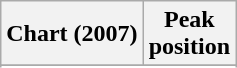<table class="wikitable sortable plainrowheaders" style="text-align:center">
<tr>
<th scope="col">Chart (2007)</th>
<th scope="col">Peak<br>position</th>
</tr>
<tr>
</tr>
<tr>
</tr>
<tr>
</tr>
<tr>
</tr>
<tr>
</tr>
<tr>
</tr>
</table>
